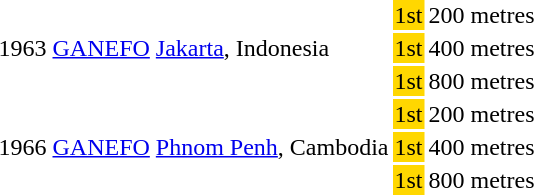<table>
<tr>
<td rowspan=3>1963</td>
<td rowspan=3><a href='#'>GANEFO</a></td>
<td rowspan=3><a href='#'>Jakarta</a>, Indonesia</td>
<td bgcolor=gold>1st</td>
<td>200 metres</td>
</tr>
<tr>
<td bgcolor=gold>1st</td>
<td>400 metres</td>
</tr>
<tr>
<td bgcolor=gold>1st</td>
<td>800 metres</td>
</tr>
<tr>
<td rowspan=3>1966</td>
<td rowspan=3><a href='#'>GANEFO</a></td>
<td rowspan=3><a href='#'>Phnom Penh</a>, Cambodia</td>
<td bgcolor=gold>1st</td>
<td>200 metres</td>
</tr>
<tr>
<td bgcolor=gold>1st</td>
<td>400 metres</td>
</tr>
<tr>
<td bgcolor=gold>1st</td>
<td>800 metres</td>
</tr>
</table>
